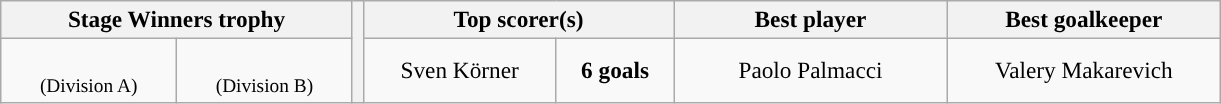<table class="wikitable" style="text-align: center; font-size: 97%;">
<tr>
<th colspan=2 width=220>Stage Winners trophy</th>
<th rowspan=2></th>
<th colspan=2 width=200>Top scorer(s)</th>
<th width=175>Best player</th>
<th width=175>Best goalkeeper</th>
</tr>
<tr align=center style="background:">
<td style="text-align:center;" width=110><br><small>(Division A)</small></td>
<td width=110><br><small>(Division B)</small></td>
<td> Sven Körner</td>
<td><strong>6 goals</strong></td>
<td> Paolo Palmacci</td>
<td> Valery Makarevich</td>
</tr>
</table>
